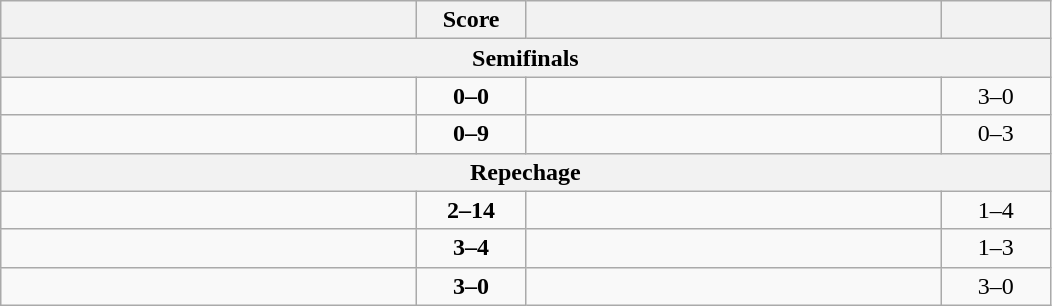<table class="wikitable" style="text-align: left;">
<tr>
<th align="right" width="270"></th>
<th width="65">Score</th>
<th align="left" width="270"></th>
<th width="65"></th>
</tr>
<tr>
<th colspan=4>Semifinals</th>
</tr>
<tr>
<td><strong></strong></td>
<td align="center"><strong>0–0</strong></td>
<td></td>
<td align=center>3–0 <strong></strong></td>
</tr>
<tr>
<td></td>
<td align="center"><strong>0–9</strong></td>
<td><strong></strong></td>
<td align=center>0–3 <strong></strong></td>
</tr>
<tr>
<th colspan=4>Repechage</th>
</tr>
<tr>
<td></td>
<td align="center"><strong>2–14</strong></td>
<td><strong></strong></td>
<td align=center>1–4 <strong></strong></td>
</tr>
<tr>
<td></td>
<td align="center"><strong>3–4</strong></td>
<td><strong></strong></td>
<td align=center>1–3 <strong></strong></td>
</tr>
<tr>
<td><strong></strong></td>
<td align="center"><strong>3–0</strong></td>
<td></td>
<td align=center>3–0 <strong></strong></td>
</tr>
</table>
